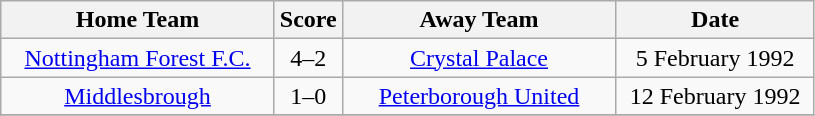<table class="wikitable" style="text-align:center;">
<tr>
<th width=175>Home Team</th>
<th width=20>Score</th>
<th width=175>Away Team</th>
<th width= 125>Date</th>
</tr>
<tr>
<td><a href='#'>Nottingham Forest F.C.</a></td>
<td>4–2</td>
<td><a href='#'>Crystal Palace</a></td>
<td>5 February 1992</td>
</tr>
<tr>
<td><a href='#'>Middlesbrough</a></td>
<td>1–0</td>
<td><a href='#'>Peterborough United</a></td>
<td>12 February 1992</td>
</tr>
<tr>
</tr>
</table>
